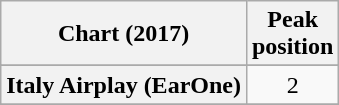<table class="wikitable plainrowheaders sortable" style="text-align:center;">
<tr>
<th scope="col">Chart (2017)</th>
<th scope="col">Peak<br>position</th>
</tr>
<tr>
</tr>
<tr>
<th scope="row">Italy Airplay (EarOne)</th>
<td>2</td>
</tr>
<tr>
</tr>
</table>
